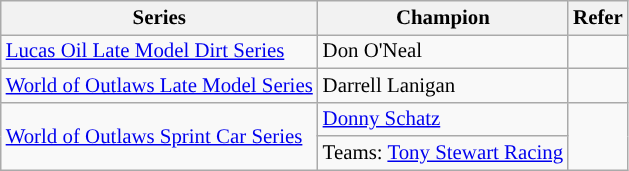<table class="wikitable" style="font-size:87%;">
<tr>
<th>Series</th>
<th>Champion</th>
<th>Refer</th>
</tr>
<tr>
<td><a href='#'>Lucas Oil Late Model Dirt Series</a></td>
<td> Don O'Neal</td>
<td></td>
</tr>
<tr>
<td><a href='#'>World of Outlaws Late Model Series</a></td>
<td> Darrell Lanigan</td>
<td></td>
</tr>
<tr>
<td rowspan=2><a href='#'>World of Outlaws Sprint Car Series</a></td>
<td> <a href='#'>Donny Schatz</a></td>
<td rowspan=2></td>
</tr>
<tr>
<td>Teams:  <a href='#'>Tony Stewart Racing</a></td>
</tr>
</table>
